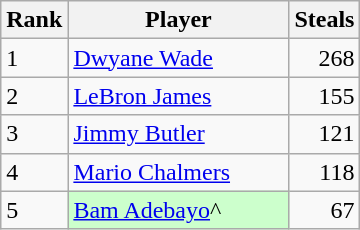<table class="wikitable">
<tr>
<th scope="col">Rank</th>
<th scope="col" width="140px">Player</th>
<th scope="col">Steals</th>
</tr>
<tr>
<td>1</td>
<td><a href='#'>Dwyane Wade</a></td>
<td align="right">268</td>
</tr>
<tr>
<td>2</td>
<td><a href='#'>LeBron James</a></td>
<td align="right">155</td>
</tr>
<tr>
<td>3</td>
<td><a href='#'>Jimmy Butler</a></td>
<td align="right">121</td>
</tr>
<tr>
<td>4</td>
<td><a href='#'>Mario Chalmers</a></td>
<td align="right">118</td>
</tr>
<tr>
<td>5</td>
<td style="background-color:#CCFFCC"><a href='#'>Bam Adebayo</a>^</td>
<td align="right">67</td>
</tr>
</table>
